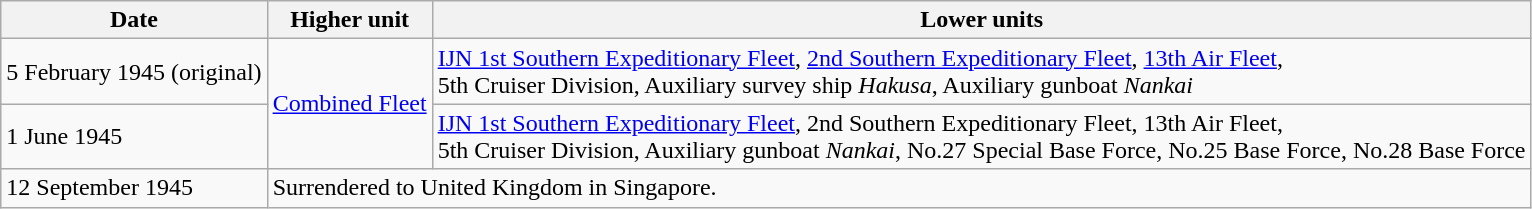<table class="wikitable">
<tr>
<th>Date</th>
<th>Higher unit</th>
<th>Lower units</th>
</tr>
<tr>
<td>5 February 1945 (original)</td>
<td rowspan="2"><a href='#'>Combined Fleet</a></td>
<td><a href='#'>IJN 1st Southern Expeditionary Fleet</a>, <a href='#'>2nd Southern Expeditionary Fleet</a>, <a href='#'>13th Air Fleet</a>,<br>5th Cruiser Division, Auxiliary survey ship <em>Hakusa</em>, Auxiliary gunboat <em>Nankai</em></td>
</tr>
<tr>
<td>1 June 1945</td>
<td><a href='#'>IJN 1st Southern Expeditionary Fleet</a>, 2nd Southern Expeditionary Fleet, 13th Air Fleet,<br>5th Cruiser Division, Auxiliary gunboat <em>Nankai</em>, No.27 Special Base Force, No.25 Base Force, No.28 Base Force</td>
</tr>
<tr>
<td>12 September 1945</td>
<td colspan="2">Surrendered to United Kingdom in Singapore.</td>
</tr>
</table>
